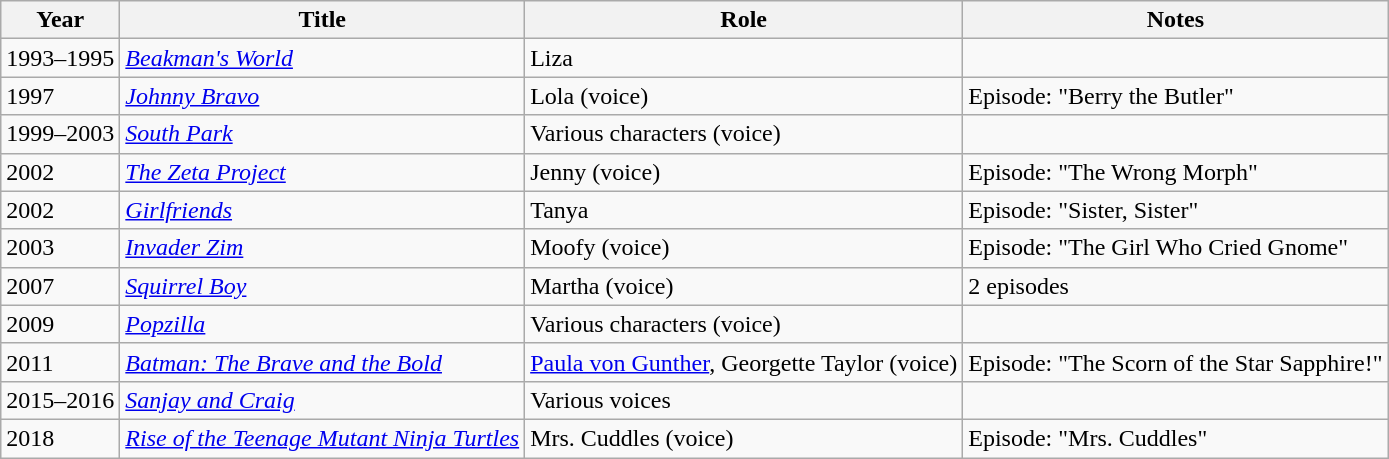<table class="wikitable sortable">
<tr>
<th>Year</th>
<th>Title</th>
<th>Role</th>
<th>Notes</th>
</tr>
<tr>
<td>1993–1995</td>
<td><em><a href='#'>Beakman's World</a></em></td>
<td>Liza</td>
<td></td>
</tr>
<tr>
<td>1997</td>
<td><em><a href='#'>Johnny Bravo</a></em></td>
<td>Lola (voice)</td>
<td>Episode: "Berry the Butler"</td>
</tr>
<tr>
<td>1999–2003</td>
<td><em><a href='#'>South Park</a></em></td>
<td>Various characters (voice)</td>
<td></td>
</tr>
<tr>
<td>2002</td>
<td><em><a href='#'>The Zeta Project</a></em></td>
<td>Jenny (voice)</td>
<td>Episode: "The Wrong Morph"</td>
</tr>
<tr>
<td>2002</td>
<td><em><a href='#'>Girlfriends</a></em></td>
<td>Tanya</td>
<td>Episode: "Sister, Sister"</td>
</tr>
<tr>
<td>2003</td>
<td><em><a href='#'>Invader Zim</a></em></td>
<td>Moofy (voice)</td>
<td>Episode: "The Girl Who Cried Gnome"</td>
</tr>
<tr>
<td>2007</td>
<td><em><a href='#'>Squirrel Boy</a></em></td>
<td>Martha (voice)</td>
<td>2 episodes</td>
</tr>
<tr>
<td>2009</td>
<td><em><a href='#'>Popzilla</a></em></td>
<td>Various characters (voice)</td>
<td></td>
</tr>
<tr>
<td>2011</td>
<td><em><a href='#'>Batman: The Brave and the Bold</a></em></td>
<td><a href='#'>Paula von Gunther</a>, Georgette Taylor (voice)</td>
<td>Episode: "The Scorn of the Star Sapphire!"</td>
</tr>
<tr>
<td>2015–2016</td>
<td><em><a href='#'>Sanjay and Craig</a></em></td>
<td>Various voices</td>
<td></td>
</tr>
<tr>
<td>2018</td>
<td><em><a href='#'>Rise of the Teenage Mutant Ninja Turtles</a></em></td>
<td>Mrs. Cuddles (voice)</td>
<td>Episode: "Mrs. Cuddles"</td>
</tr>
</table>
